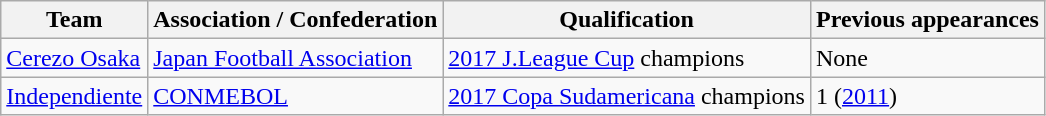<table class="wikitable">
<tr>
<th>Team</th>
<th>Association / Confederation</th>
<th>Qualification</th>
<th>Previous appearances</th>
</tr>
<tr>
<td> <a href='#'>Cerezo Osaka</a></td>
<td><a href='#'>Japan Football Association</a></td>
<td><a href='#'>2017 J.League Cup</a> champions</td>
<td>None</td>
</tr>
<tr>
<td> <a href='#'>Independiente</a></td>
<td><a href='#'>CONMEBOL</a></td>
<td><a href='#'>2017 Copa Sudamericana</a> champions</td>
<td>1 (<a href='#'>2011</a>)</td>
</tr>
</table>
